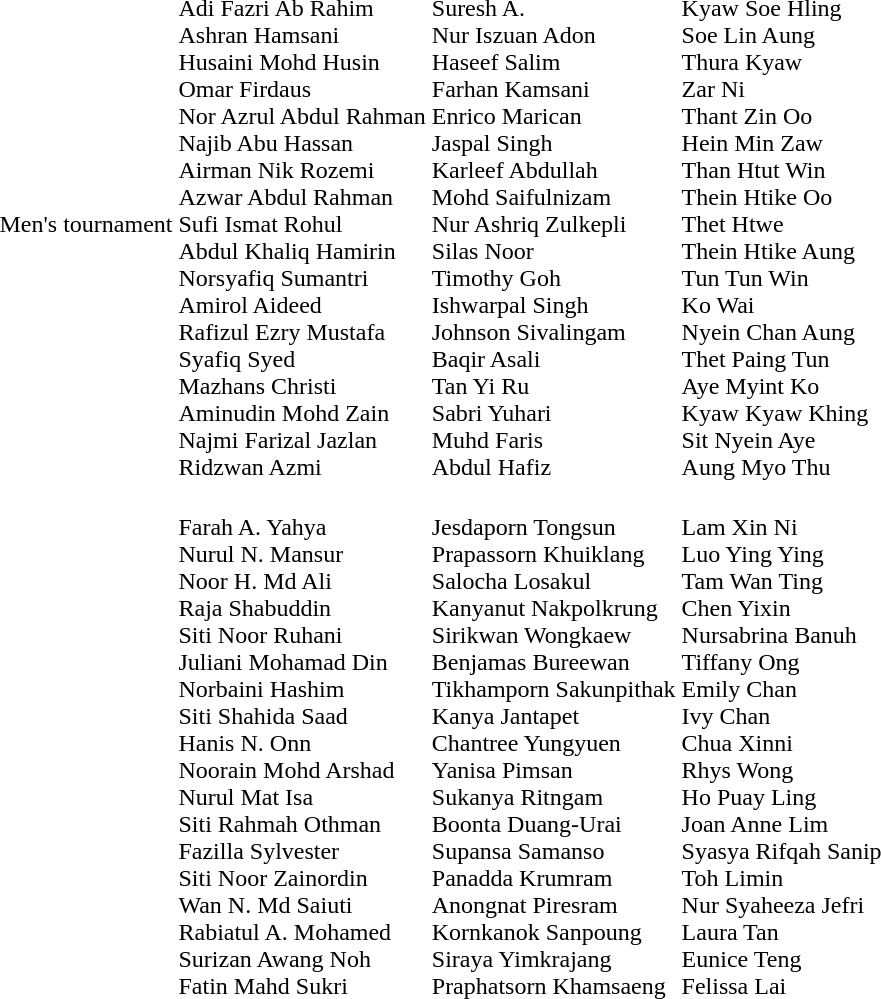<table>
<tr>
<td>Men's tournament</td>
<td><span><br>Adi Fazri Ab Rahim<br>Ashran Hamsani<br>Husaini Mohd Husin<br>Omar Firdaus<br>Nor Azrul Abdul Rahman<br>Najib Abu Hassan<br>Airman Nik Rozemi<br>Azwar Abdul Rahman<br>Sufi Ismat Rohul<br>Abdul Khaliq Hamirin<br>Norsyafiq Sumantri<br>Amirol Aideed<br>Rafizul Ezry Mustafa<br>Syafiq Syed<br>Mazhans Christi<br>Aminudin Mohd Zain<br>Najmi Farizal Jazlan<br>Ridzwan Azmi</span></td>
<td><span><br>Suresh A.<br>Nur Iszuan Adon<br>Haseef Salim<br>Farhan Kamsani<br>Enrico Marican<br>Jaspal Singh<br>Karleef Abdullah<br>Mohd Saifulnizam<br>Nur Ashriq Zulkepli<br>Silas Noor<br>Timothy Goh<br>Ishwarpal Singh<br>Johnson Sivalingam<br>Baqir Asali<br>Tan Yi Ru<br>Sabri Yuhari<br>Muhd Faris<br>Abdul Hafiz</span></td>
<td><span><br>Kyaw Soe Hling<br>Soe Lin Aung<br>Thura Kyaw<br>Zar Ni<br>Thant Zin Oo<br>Hein Min Zaw<br>Than Htut Win<br>Thein Htike Oo<br>Thet Htwe<br>Thein Htike Aung<br>Tun Tun Win<br>Ko Wai<br>Nyein Chan Aung<br>Thet Paing Tun<br>Aye Myint Ko<br>Kyaw Kyaw Khing<br>Sit Nyein Aye<br>Aung Myo Thu</span></td>
</tr>
<tr>
<td></td>
<td><span><br>Farah A. Yahya<br>Nurul N. Mansur<br>Noor H. Md Ali<br>Raja Shabuddin<br>Siti Noor Ruhani<br>Juliani Mohamad Din<br>Norbaini Hashim<br>Siti Shahida Saad<br>Hanis N. Onn<br>Noorain Mohd Arshad<br>Nurul Mat Isa<br>Siti Rahmah Othman<br>Fazilla Sylvester<br>Siti Noor Zainordin<br>Wan N. Md Saiuti<br>Rabiatul A. Mohamed<br>Surizan Awang Noh<br>Fatin Mahd Sukri</span></td>
<td><span><br>Jesdaporn Tongsun<br>Prapassorn Khuiklang<br>Salocha Losakul<br>Kanyanut Nakpolkrung<br>Sirikwan Wongkaew<br>Benjamas Bureewan<br>Tikhamporn Sakunpithak<br>Kanya Jantapet<br>Chantree Yungyuen<br>Yanisa Pimsan<br>Sukanya Ritngam<br>Boonta Duang-Urai<br>Supansa Samanso<br>Panadda Krumram<br>Anongnat Piresram<br>Kornkanok Sanpoung<br>Siraya Yimkrajang<br>Praphatsorn Khamsaeng</span></td>
<td><span><br>Lam Xin Ni<br>Luo Ying Ying<br>Tam Wan Ting<br>Chen Yixin<br>Nursabrina Banuh<br>Tiffany Ong<br>Emily Chan<br>Ivy Chan<br>Chua Xinni<br>Rhys Wong<br>Ho Puay Ling<br>Joan Anne Lim<br>Syasya Rifqah Sanip<br>Toh Limin<br>Nur Syaheeza Jefri<br>Laura Tan<br>Eunice Teng<br>Felissa Lai</span></td>
</tr>
</table>
